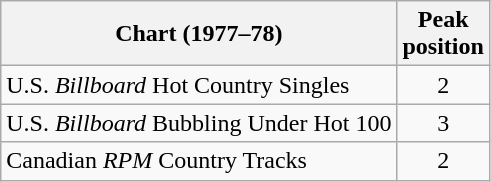<table class="wikitable sortable">
<tr>
<th align="left">Chart (1977–78)</th>
<th align="center">Peak<br>position</th>
</tr>
<tr>
<td align="left">U.S. <em>Billboard</em> Hot Country Singles</td>
<td align="center">2</td>
</tr>
<tr>
<td align="left">U.S. <em>Billboard</em> Bubbling Under Hot 100</td>
<td align="center">3</td>
</tr>
<tr>
<td align="left">Canadian <em>RPM</em> Country Tracks</td>
<td align="center">2</td>
</tr>
</table>
